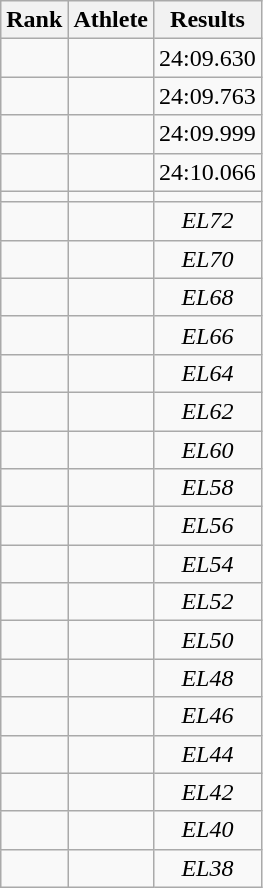<table class="wikitable sortable" style="text-align:center">
<tr>
<th>Rank</th>
<th>Athlete</th>
<th>Results</th>
</tr>
<tr>
<td></td>
<td align="left"></td>
<td>24:09.630</td>
</tr>
<tr>
<td></td>
<td align="left"></td>
<td>24:09.763</td>
</tr>
<tr>
<td></td>
<td align="left"></td>
<td>24:09.999</td>
</tr>
<tr>
<td></td>
<td align="left"></td>
<td>24:10.066</td>
</tr>
<tr>
<td></td>
<td align="left"></td>
<td></td>
</tr>
<tr>
<td></td>
<td align="left"></td>
<td><em>EL72</em></td>
</tr>
<tr>
<td></td>
<td align="left"></td>
<td><em>EL70</em></td>
</tr>
<tr>
<td></td>
<td align="left"></td>
<td><em>EL68</em></td>
</tr>
<tr>
<td></td>
<td align="left"></td>
<td><em>EL66</em></td>
</tr>
<tr>
<td></td>
<td align="left"></td>
<td><em>EL64</em></td>
</tr>
<tr>
<td></td>
<td align="left"></td>
<td><em>EL62</em></td>
</tr>
<tr>
<td></td>
<td align="left"></td>
<td><em>EL60</em></td>
</tr>
<tr>
<td></td>
<td align="left"></td>
<td><em>EL58</em></td>
</tr>
<tr>
<td></td>
<td align="left"></td>
<td><em>EL56</em></td>
</tr>
<tr>
<td></td>
<td align="left"></td>
<td><em>EL54</em></td>
</tr>
<tr>
<td></td>
<td align="left"></td>
<td><em>EL52</em></td>
</tr>
<tr>
<td></td>
<td align="left"></td>
<td><em>EL50</em></td>
</tr>
<tr>
<td></td>
<td align="left"></td>
<td><em>EL48</em></td>
</tr>
<tr>
<td></td>
<td align="left"></td>
<td><em>EL46</em></td>
</tr>
<tr>
<td></td>
<td align="left"></td>
<td><em>EL44</em></td>
</tr>
<tr>
<td></td>
<td align="left"></td>
<td><em>EL42</em></td>
</tr>
<tr>
<td></td>
<td align="left"></td>
<td><em>EL40</em></td>
</tr>
<tr>
<td></td>
<td align="left"></td>
<td><em>EL38</em></td>
</tr>
</table>
